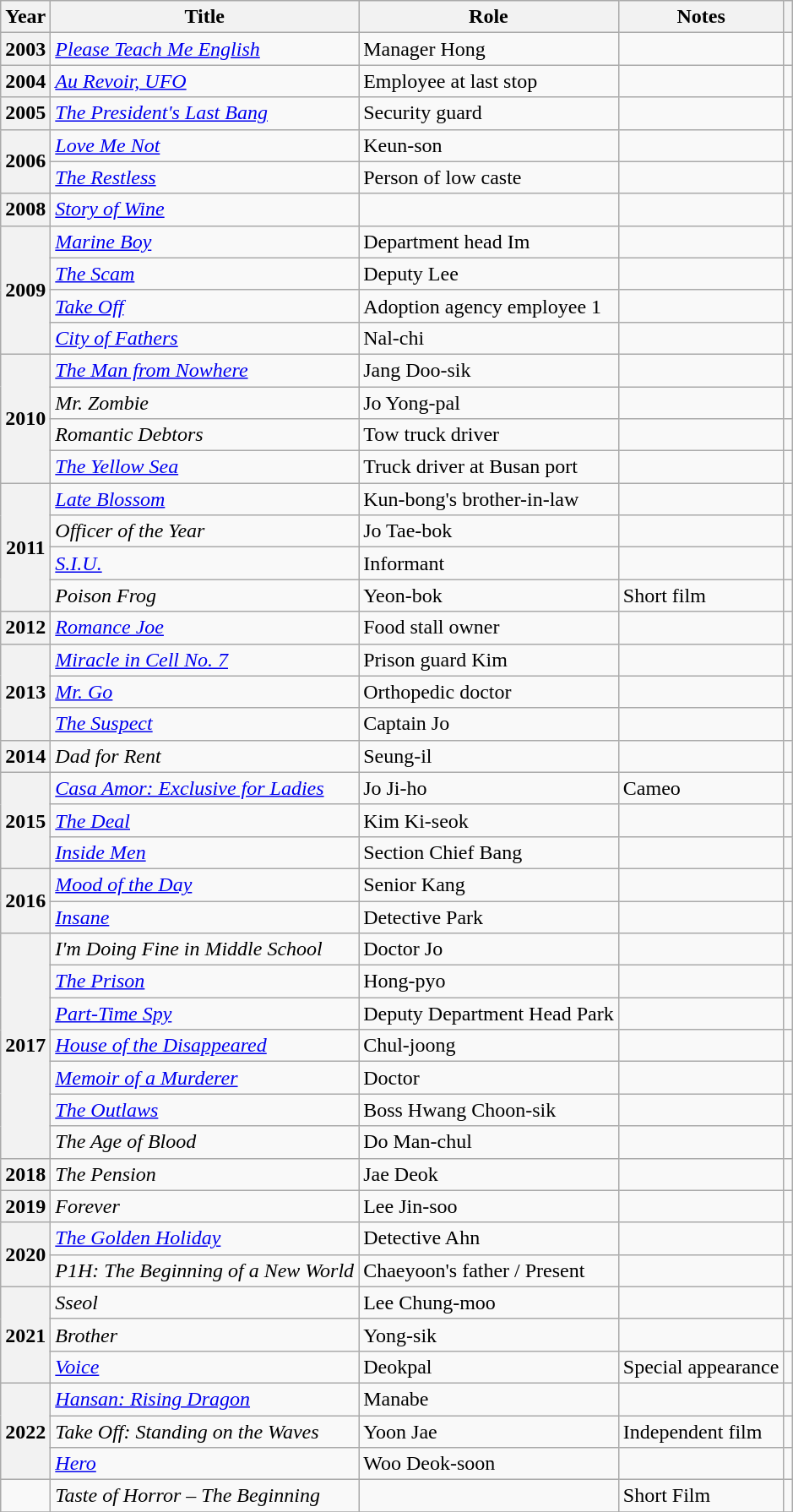<table class="wikitable sortable plainrowheaders">
<tr>
<th scope="col">Year</th>
<th scope="col">Title</th>
<th scope="col">Role</th>
<th scope="col">Notes</th>
<th scope="col" class="unsortable"></th>
</tr>
<tr>
<th scope="row">2003</th>
<td><em><a href='#'>Please Teach Me English</a></em></td>
<td>Manager Hong</td>
<td></td>
<td></td>
</tr>
<tr>
<th scope="row">2004</th>
<td><em><a href='#'>Au Revoir, UFO</a></em></td>
<td>Employee at last stop</td>
<td></td>
<td></td>
</tr>
<tr>
<th scope="row">2005</th>
<td><em><a href='#'>The President's Last Bang</a></em></td>
<td>Security guard</td>
<td></td>
<td></td>
</tr>
<tr>
<th scope="row"  rowspan=2>2006</th>
<td><em><a href='#'>Love Me Not</a></em></td>
<td>Keun-son</td>
<td></td>
<td></td>
</tr>
<tr>
<td><em><a href='#'>The Restless</a></em></td>
<td>Person of low caste</td>
<td></td>
<td></td>
</tr>
<tr>
<th scope="row">2008</th>
<td><em><a href='#'>Story of Wine</a></em></td>
<td></td>
<td></td>
<td></td>
</tr>
<tr>
<th scope="row"  rowspan=4>2009</th>
<td><em><a href='#'>Marine Boy</a></em></td>
<td>Department head Im</td>
<td></td>
<td></td>
</tr>
<tr>
<td><em><a href='#'>The Scam</a></em></td>
<td>Deputy Lee</td>
<td></td>
<td></td>
</tr>
<tr>
<td><em><a href='#'>Take Off</a></em></td>
<td>Adoption agency employee 1</td>
<td></td>
<td></td>
</tr>
<tr>
<td><em><a href='#'>City of Fathers</a></em></td>
<td>Nal-chi</td>
<td></td>
<td></td>
</tr>
<tr>
<th scope="row"  rowspan=4>2010</th>
<td><em><a href='#'>The Man from Nowhere</a></em></td>
<td>Jang Doo-sik</td>
<td></td>
<td></td>
</tr>
<tr>
<td><em>Mr. Zombie</em></td>
<td>Jo Yong-pal</td>
<td></td>
<td></td>
</tr>
<tr>
<td><em>Romantic Debtors</em></td>
<td>Tow truck driver</td>
<td></td>
<td></td>
</tr>
<tr>
<td><em><a href='#'>The Yellow Sea</a></em></td>
<td>Truck driver at Busan port</td>
<td></td>
<td></td>
</tr>
<tr>
<th scope="row"  rowspan=4>2011</th>
<td><em><a href='#'>Late Blossom</a></em></td>
<td>Kun-bong's brother-in-law</td>
<td></td>
<td></td>
</tr>
<tr>
<td><em>Officer of the Year</em></td>
<td>Jo Tae-bok</td>
<td></td>
<td></td>
</tr>
<tr>
<td><em><a href='#'>S.I.U.</a></em></td>
<td>Informant</td>
<td></td>
<td></td>
</tr>
<tr>
<td><em>Poison Frog</em></td>
<td>Yeon-bok</td>
<td>Short film</td>
<td></td>
</tr>
<tr>
<th scope="row">2012</th>
<td><em><a href='#'>Romance Joe</a></em></td>
<td>Food stall owner</td>
<td></td>
<td></td>
</tr>
<tr>
<th scope="row"  rowspan=3>2013</th>
<td><em><a href='#'>Miracle in Cell No. 7</a></em></td>
<td>Prison guard Kim</td>
<td></td>
<td></td>
</tr>
<tr>
<td><em><a href='#'>Mr. Go</a></em></td>
<td>Orthopedic doctor</td>
<td></td>
<td></td>
</tr>
<tr>
<td><em><a href='#'>The Suspect</a></em></td>
<td>Captain Jo</td>
<td></td>
<td></td>
</tr>
<tr>
<th scope="row">2014</th>
<td><em>Dad for Rent</em></td>
<td>Seung-il</td>
<td></td>
<td></td>
</tr>
<tr>
<th scope="row"  rowspan=3>2015</th>
<td><em><a href='#'>Casa Amor: Exclusive for Ladies</a></em></td>
<td>Jo Ji-ho</td>
<td>Cameo</td>
<td></td>
</tr>
<tr>
<td><em><a href='#'>The Deal</a></em></td>
<td>Kim Ki-seok</td>
<td></td>
<td></td>
</tr>
<tr>
<td><em><a href='#'>Inside Men</a></em></td>
<td>Section Chief Bang</td>
<td></td>
<td></td>
</tr>
<tr>
<th scope="row" rowspan=2>2016</th>
<td><em><a href='#'>Mood of the Day</a></em></td>
<td>Senior Kang</td>
<td></td>
<td></td>
</tr>
<tr>
<td><em><a href='#'>Insane</a></em></td>
<td>Detective Park</td>
<td></td>
<td></td>
</tr>
<tr>
<th scope="row" rowspan=7>2017</th>
<td><em>I'm Doing Fine in Middle School</em></td>
<td>Doctor Jo</td>
<td></td>
<td></td>
</tr>
<tr>
<td><em><a href='#'>The Prison</a></em></td>
<td>Hong-pyo</td>
<td></td>
<td></td>
</tr>
<tr>
<td><em><a href='#'>Part-Time Spy</a></em></td>
<td>Deputy Department Head Park</td>
<td></td>
<td></td>
</tr>
<tr>
<td><em><a href='#'>House of the Disappeared</a></em></td>
<td>Chul-joong</td>
<td></td>
<td></td>
</tr>
<tr>
<td><em><a href='#'>Memoir of a Murderer</a></em></td>
<td>Doctor</td>
<td></td>
<td></td>
</tr>
<tr>
<td><em><a href='#'>The Outlaws</a></em></td>
<td>Boss Hwang Choon-sik</td>
<td></td>
<td></td>
</tr>
<tr>
<td><em>The Age of Blood</em></td>
<td>Do Man-chul</td>
<td></td>
<td></td>
</tr>
<tr>
<th scope="row">2018</th>
<td><em>The Pension</em></td>
<td>Jae Deok</td>
<td></td>
<td></td>
</tr>
<tr>
<th scope="row">2019</th>
<td><em> Forever</em></td>
<td>Lee Jin-soo</td>
<td></td>
<td></td>
</tr>
<tr>
<th scope="row" rowspan=2>2020</th>
<td><em><a href='#'>The Golden Holiday</a></em></td>
<td>Detective Ahn</td>
<td></td>
<td></td>
</tr>
<tr>
<td><em>P1H: The Beginning of a New World</em></td>
<td>Chaeyoon's father / Present</td>
<td></td>
<td></td>
</tr>
<tr>
<th scope="row"  rowspan=3>2021</th>
<td><em>Sseol</em></td>
<td>Lee Chung-moo</td>
<td></td>
<td></td>
</tr>
<tr>
<td><em>Brother</em></td>
<td>Yong-sik</td>
<td></td>
<td></td>
</tr>
<tr>
<td><em><a href='#'>Voice</a></em></td>
<td>Deokpal</td>
<td>Special appearance</td>
<td></td>
</tr>
<tr>
<th scope="row" rowspan=3>2022</th>
<td><em><a href='#'>Hansan: Rising Dragon</a></em></td>
<td>Manabe</td>
<td></td>
<td></td>
</tr>
<tr>
<td><em>Take Off: Standing on the Waves</em></td>
<td>Yoon Jae</td>
<td>Independent film</td>
<td></td>
</tr>
<tr>
<td><em><a href='#'>Hero</a></em></td>
<td>Woo Deok-soon</td>
<td></td>
<td></td>
</tr>
<tr>
<td></td>
<td><em>Taste of Horror – The Beginning</em></td>
<td></td>
<td>Short Film</td>
<td></td>
</tr>
<tr>
</tr>
</table>
